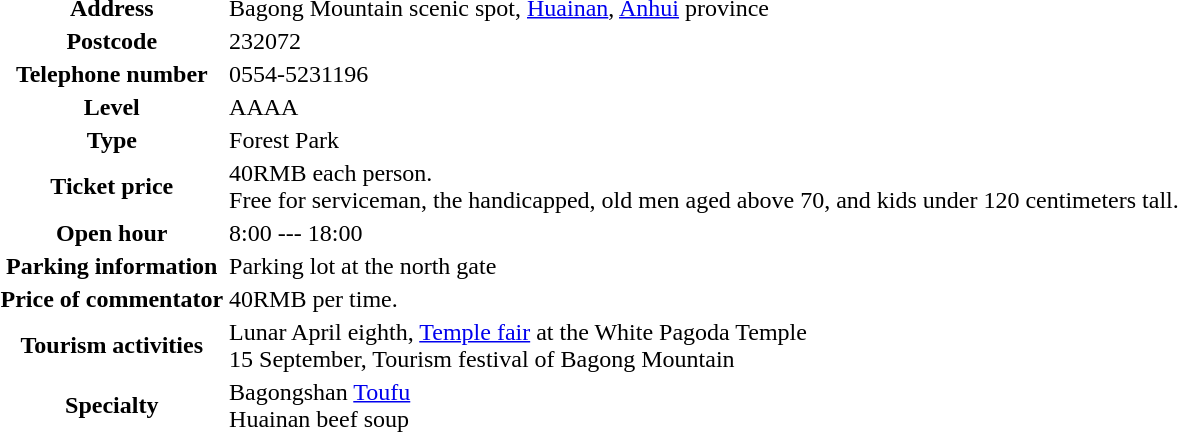<table class="sortable">
<tr>
<th>Address</th>
<td>Bagong Mountain scenic spot, <a href='#'>Huainan</a>, <a href='#'>Anhui</a> province</td>
</tr>
<tr>
<th>Postcode</th>
<td>232072</td>
</tr>
<tr>
<th>Telephone number</th>
<td>0554-5231196</td>
</tr>
<tr>
<th>Level</th>
<td>AAAA</td>
</tr>
<tr>
<th>Type</th>
<td>Forest Park</td>
</tr>
<tr>
<th>Ticket price</th>
<td>40RMB each person.<br>Free for serviceman, the handicapped, old men aged above 70, and kids under 120 centimeters tall.</td>
</tr>
<tr>
<th>Open hour</th>
<td>8:00 --- 18:00</td>
</tr>
<tr>
<th>Parking information</th>
<td>Parking lot at the north gate</td>
</tr>
<tr>
<th>Price of commentator</th>
<td>40RMB per time.</td>
</tr>
<tr>
<th>Tourism activities</th>
<td>Lunar April eighth, <a href='#'>Temple fair</a> at the  White Pagoda Temple<br>15 September,  Tourism festival of Bagong Mountain</td>
</tr>
<tr>
<th>Specialty</th>
<td>Bagongshan <a href='#'>Toufu</a><br>Huainan beef soup</td>
</tr>
</table>
